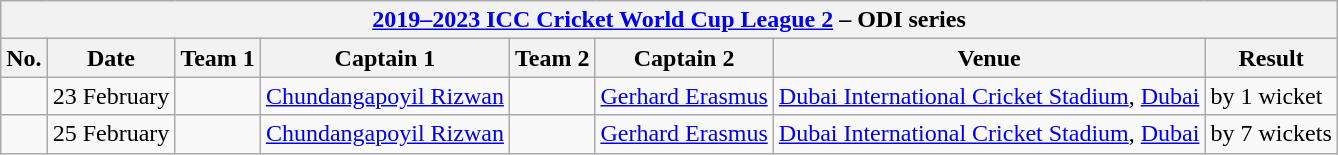<table class="wikitable">
<tr>
<th colspan="9"><a href='#'>2019–2023 ICC Cricket World Cup League 2</a> – ODI series</th>
</tr>
<tr>
<th>No.</th>
<th>Date</th>
<th>Team 1</th>
<th>Captain 1</th>
<th>Team 2</th>
<th>Captain 2</th>
<th>Venue</th>
<th>Result</th>
</tr>
<tr>
<td></td>
<td>23 February</td>
<td></td>
<td><a href='#'>Chundangapoyil Rizwan</a></td>
<td></td>
<td><a href='#'>Gerhard Erasmus</a></td>
<td><a href='#'>Dubai International Cricket Stadium</a>, <a href='#'>Dubai</a></td>
<td> by 1 wicket</td>
</tr>
<tr>
<td></td>
<td>25 February</td>
<td></td>
<td><a href='#'>Chundangapoyil Rizwan</a></td>
<td></td>
<td><a href='#'>Gerhard Erasmus</a></td>
<td><a href='#'>Dubai International Cricket Stadium</a>, <a href='#'>Dubai</a></td>
<td> by 7 wickets</td>
</tr>
</table>
